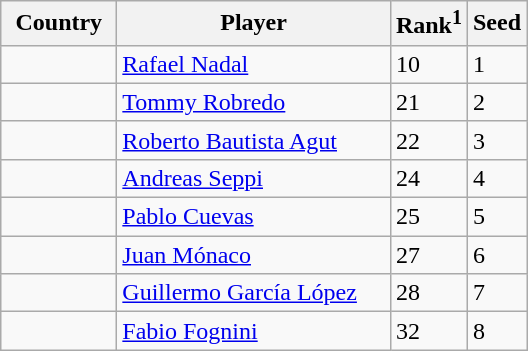<table class="sortable wikitable">
<tr>
<th width="70">Country</th>
<th width="175">Player</th>
<th>Rank<sup>1</sup></th>
<th>Seed</th>
</tr>
<tr>
<td></td>
<td><a href='#'>Rafael Nadal</a></td>
<td>10</td>
<td>1</td>
</tr>
<tr>
<td></td>
<td><a href='#'>Tommy Robredo</a></td>
<td>21</td>
<td>2</td>
</tr>
<tr>
<td></td>
<td><a href='#'>Roberto Bautista Agut</a></td>
<td>22</td>
<td>3</td>
</tr>
<tr>
<td></td>
<td><a href='#'>Andreas Seppi</a></td>
<td>24</td>
<td>4</td>
</tr>
<tr>
<td></td>
<td><a href='#'>Pablo Cuevas</a></td>
<td>25</td>
<td>5</td>
</tr>
<tr>
<td></td>
<td><a href='#'>Juan Mónaco</a></td>
<td>27</td>
<td>6</td>
</tr>
<tr>
<td></td>
<td><a href='#'>Guillermo García López</a></td>
<td>28</td>
<td>7</td>
</tr>
<tr>
<td></td>
<td><a href='#'>Fabio Fognini</a></td>
<td>32</td>
<td>8</td>
</tr>
</table>
